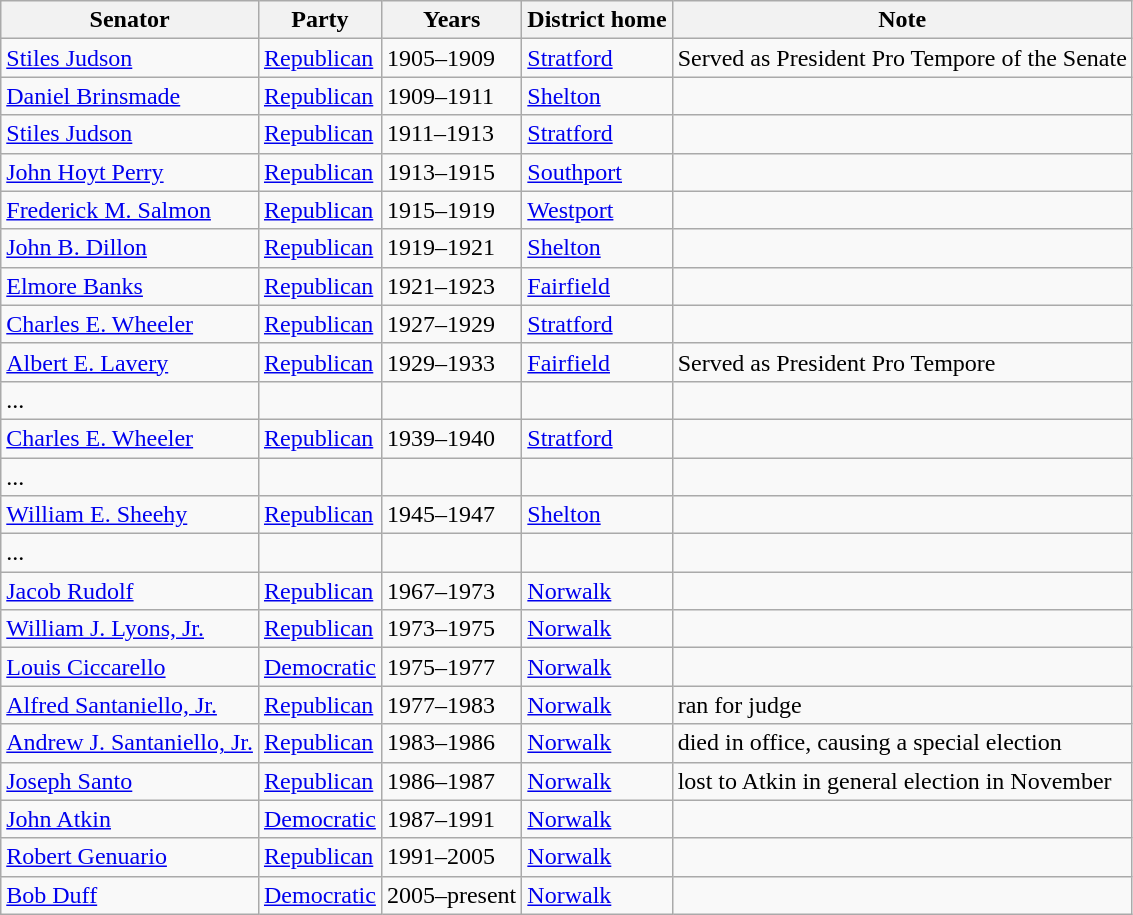<table class=wikitable>
<tr valign=bottom>
<th>Senator</th>
<th>Party</th>
<th>Years</th>
<th>District home</th>
<th>Note</th>
</tr>
<tr>
<td><a href='#'>Stiles Judson</a></td>
<td><a href='#'>Republican</a></td>
<td>1905–1909</td>
<td><a href='#'>Stratford</a></td>
<td>Served as President Pro Tempore of the Senate</td>
</tr>
<tr>
<td><a href='#'>Daniel Brinsmade</a></td>
<td><a href='#'>Republican</a></td>
<td>1909–1911</td>
<td><a href='#'>Shelton</a></td>
<td></td>
</tr>
<tr>
<td><a href='#'>Stiles Judson</a></td>
<td><a href='#'>Republican</a></td>
<td>1911–1913</td>
<td><a href='#'>Stratford</a></td>
<td></td>
</tr>
<tr>
<td><a href='#'>John Hoyt Perry</a></td>
<td><a href='#'>Republican</a></td>
<td>1913–1915</td>
<td><a href='#'>Southport</a></td>
<td></td>
</tr>
<tr>
<td><a href='#'>Frederick M. Salmon</a></td>
<td><a href='#'>Republican</a></td>
<td>1915–1919</td>
<td><a href='#'>Westport</a></td>
<td></td>
</tr>
<tr>
<td><a href='#'>John B. Dillon</a></td>
<td><a href='#'>Republican</a></td>
<td>1919–1921</td>
<td><a href='#'>Shelton</a></td>
<td></td>
</tr>
<tr>
<td><a href='#'>Elmore Banks</a></td>
<td><a href='#'>Republican</a></td>
<td>1921–1923</td>
<td><a href='#'>Fairfield</a></td>
<td></td>
</tr>
<tr>
<td><a href='#'>Charles E. Wheeler</a></td>
<td><a href='#'>Republican</a></td>
<td>1927–1929</td>
<td><a href='#'>Stratford</a></td>
<td></td>
</tr>
<tr>
<td><a href='#'>Albert E. Lavery</a></td>
<td><a href='#'>Republican</a></td>
<td>1929–1933</td>
<td><a href='#'>Fairfield</a></td>
<td>Served as President Pro Tempore</td>
</tr>
<tr>
<td>...</td>
<td></td>
<td></td>
<td></td>
<td></td>
</tr>
<tr>
<td><a href='#'>Charles E. Wheeler</a></td>
<td><a href='#'>Republican</a></td>
<td>1939–1940</td>
<td><a href='#'>Stratford</a></td>
<td></td>
</tr>
<tr>
<td>...</td>
<td></td>
<td></td>
<td></td>
<td></td>
</tr>
<tr>
<td><a href='#'>William E. Sheehy</a></td>
<td><a href='#'>Republican</a></td>
<td>1945–1947</td>
<td><a href='#'>Shelton</a></td>
<td></td>
</tr>
<tr>
<td>...</td>
<td></td>
<td></td>
<td></td>
<td></td>
</tr>
<tr>
<td><a href='#'>Jacob Rudolf</a></td>
<td><a href='#'>Republican</a></td>
<td>1967–1973</td>
<td><a href='#'>Norwalk</a></td>
<td></td>
</tr>
<tr>
<td><a href='#'>William J. Lyons, Jr.</a></td>
<td><a href='#'>Republican</a></td>
<td>1973–1975</td>
<td><a href='#'>Norwalk</a></td>
<td></td>
</tr>
<tr>
<td><a href='#'>Louis Ciccarello</a></td>
<td><a href='#'>Democratic</a></td>
<td>1975–1977</td>
<td><a href='#'>Norwalk</a></td>
<td></td>
</tr>
<tr>
<td><a href='#'>Alfred Santaniello, Jr.</a></td>
<td><a href='#'>Republican</a></td>
<td>1977–1983</td>
<td><a href='#'>Norwalk</a></td>
<td>ran for judge</td>
</tr>
<tr>
<td><a href='#'>Andrew J. Santaniello, Jr.</a></td>
<td><a href='#'>Republican</a></td>
<td>1983–1986</td>
<td><a href='#'>Norwalk</a></td>
<td>died in office, causing a special election</td>
</tr>
<tr>
<td><a href='#'>Joseph Santo</a></td>
<td><a href='#'>Republican</a></td>
<td>1986–1987</td>
<td><a href='#'>Norwalk</a></td>
<td>lost to Atkin in general election in November</td>
</tr>
<tr>
<td><a href='#'>John Atkin</a></td>
<td><a href='#'>Democratic</a></td>
<td>1987–1991</td>
<td><a href='#'>Norwalk</a></td>
<td></td>
</tr>
<tr>
<td><a href='#'>Robert Genuario</a></td>
<td><a href='#'>Republican</a></td>
<td>1991–2005</td>
<td><a href='#'>Norwalk</a></td>
<td></td>
</tr>
<tr>
<td><a href='#'>Bob Duff</a></td>
<td><a href='#'>Democratic</a></td>
<td>2005–present</td>
<td><a href='#'>Norwalk</a></td>
<td></td>
</tr>
</table>
